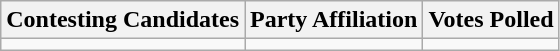<table class="wikitable sortable">
<tr>
<th>Contesting Candidates</th>
<th>Party Affiliation</th>
<th>Votes Polled</th>
</tr>
<tr>
<td></td>
<td></td>
<td></td>
</tr>
</table>
